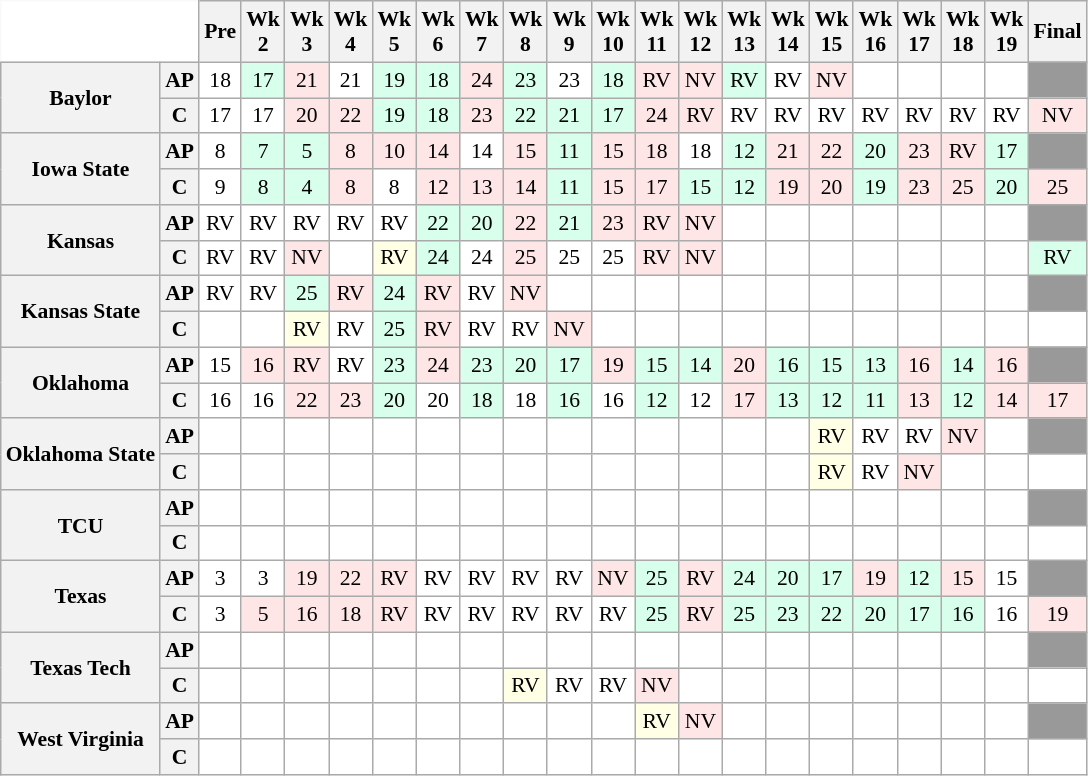<table class="wikitable" style="white-space:nowrap;font-size:90%;text-align:center;">
<tr>
<th colspan=2 style="background:white; border-top-style:hidden; border-left-style:hidden;"> </th>
<th>Pre</th>
<th>Wk<br>2</th>
<th>Wk<br>3</th>
<th>Wk<br>4</th>
<th>Wk<br>5</th>
<th>Wk<br>6</th>
<th>Wk<br>7</th>
<th>Wk<br>8</th>
<th>Wk<br>9</th>
<th>Wk<br>10</th>
<th>Wk<br>11</th>
<th>Wk<br>12</th>
<th>Wk<br>13</th>
<th>Wk<br>14</th>
<th>Wk<br>15</th>
<th>Wk<br>16</th>
<th>Wk<br>17</th>
<th>Wk<br>18</th>
<th>Wk<br>19</th>
<th>Final</th>
</tr>
<tr>
<th rowspan=2 style=>Baylor</th>
<th>AP</th>
<td style="background:#FFF;">18</td>
<td style="background:#D8FFEB;">17</td>
<td style="background:#FFE6E6;">21</td>
<td style="background:#FFF;">21</td>
<td style="background:#D8FFEB;">19</td>
<td style="background:#D8FFEB;">18</td>
<td style="background:#FFE6E6;">24</td>
<td style="background:#D8FFEB;">23</td>
<td style="background:#FFF;">23</td>
<td style="background:#D8FFEB;">18</td>
<td style="background:#FFE6E6;">RV</td>
<td style="background:#FFE6E6;">NV</td>
<td style="background:#D8FFEB;">RV</td>
<td style="background:#FFF;">RV</td>
<td style="background:#FFE6E6;">NV</td>
<td style="background:#FFF;"></td>
<td style="background:#FFF;"></td>
<td style="background:#FFF;"></td>
<td style="background:#FFF;"></td>
<td style="background:#999;"></td>
</tr>
<tr style="text-align:center;">
<th>C</th>
<td style="background:#FFF;">17</td>
<td style="background:#FFF;">17</td>
<td style="background:#FFE6E6;">20</td>
<td style="background:#FFE6E6;">22</td>
<td style="background:#D8FFEB;">19</td>
<td style="background:#D8FFEB;">18</td>
<td style="background:#FFE6E6;">23</td>
<td style="background:#D8FFEB;">22</td>
<td style="background:#D8FFEB;">21</td>
<td style="background:#D8FFEB;">17</td>
<td style="background:#FFE6E6;">24</td>
<td style="background:#FFE6E6;">RV</td>
<td style="background:#FFF;">RV</td>
<td style="background:#FFF;">RV</td>
<td style="background:#FFF;">RV</td>
<td style="background:#FFF;">RV</td>
<td style="background:#FFF;">RV</td>
<td style="background:#FFF;">RV</td>
<td style="background:#FFF;">RV</td>
<td style="background:#FFE6E6;">NV</td>
</tr>
<tr>
<th rowspan=2 style=>Iowa State</th>
<th>AP</th>
<td style="background:#FFF;">8</td>
<td style="background:#D8FFEB;">7</td>
<td style="background:#D8FFEB;">5</td>
<td style="background:#FFE6E6;">8</td>
<td style="background:#FFE6E6;">10</td>
<td style="background:#FFE6E6;">14</td>
<td style="background:#FFF;">14</td>
<td style="background:#FFE6E6;">15</td>
<td style="background:#D8FFEB;">11</td>
<td style="background:#FFE6E6;">15</td>
<td style="background:#FFE6E6;">18</td>
<td style="background:#FFF;">18</td>
<td style="background:#D8FFEB;">12</td>
<td style="background:#FFE6E6;">21</td>
<td style="background:#FFE6E6;">22</td>
<td style="background:#D8FFEB;">20</td>
<td style="background:#FFE6E6;">23</td>
<td style="background:#FFE6E6;">RV</td>
<td style="background:#D8FFEB;">17</td>
<td style="background:#999;"></td>
</tr>
<tr>
<th>C</th>
<td style="background:#FFF;">9</td>
<td style="background:#D8FFEB;">8</td>
<td style="background:#D8FFEB;">4</td>
<td style="background:#FFE6E6;">8</td>
<td style="background:#FFF;">8</td>
<td style="background:#FFE6E6;">12</td>
<td style="background:#FFE6E6;">13</td>
<td style="background:#FFE6E6;">14</td>
<td style="background:#D8FFEB;">11</td>
<td style="background:#FFE6E6;">15</td>
<td style="background:#FFE6E6;">17</td>
<td style="background:#D8FFEB;">15</td>
<td style="background:#D8FFEB;">12</td>
<td style="background:#FFE6E6;">19</td>
<td style="background:#FFE6E6;">20</td>
<td style="background:#D8FFEB;">19</td>
<td style="background:#FFE6E6;">23</td>
<td style="background:#FFE6E6;">25</td>
<td style="background:#D8FFEB;">20</td>
<td style="background:#FFE6E6;">25</td>
</tr>
<tr>
<th rowspan=2 style=>Kansas</th>
<th>AP</th>
<td style="background:#FFF;">RV</td>
<td style="background:#FFF;">RV</td>
<td style="background:#FFF;">RV</td>
<td style="background:#FFF;">RV</td>
<td style="background:#FFF;">RV</td>
<td style="background:#D8FFEB;">22</td>
<td style="background:#D8FFEB;">20</td>
<td style="background:#FFE6E6;">22</td>
<td style="background:#D8FFEB;">21</td>
<td style="background:#FFE6E6;">23</td>
<td style="background:#FFE6E6;">RV</td>
<td style="background:#FFE6E6;">NV</td>
<td style="background:#FFF;"></td>
<td style="background:#FFF;"></td>
<td style="background:#FFF;"></td>
<td style="background:#FFF;"></td>
<td style="background:#FFF;"></td>
<td style="background:#FFF;"></td>
<td style="background:#FFF;"></td>
<td style="background:#999;"></td>
</tr>
<tr>
<th>C</th>
<td style="background:#FFF;">RV</td>
<td style="background:#FFF;">RV</td>
<td style="background:#FFE6E6;">NV</td>
<td style="background:#FFF;"></td>
<td style="background:#FFFFE6;">RV</td>
<td style="background:#D8FFEB;">24</td>
<td style="background:#FFF;">24</td>
<td style="background:#FFE6E6;">25</td>
<td style="background:#FFF;">25</td>
<td style="background:#FFF;">25</td>
<td style="background:#FFE6E6;">RV</td>
<td style="background:#FFE6E6;">NV</td>
<td style="background:#FFF;"></td>
<td style="background:#FFF;"></td>
<td style="background:#FFF;"></td>
<td style="background:#FFF;"></td>
<td style="background:#FFF;"></td>
<td style="background:#FFF;"></td>
<td style="background:#FFF;"></td>
<td style="background:#D8FFEB;">RV</td>
</tr>
<tr>
<th rowspan=2 style=>Kansas State</th>
<th>AP</th>
<td style="background:#FFF;">RV</td>
<td style="background:#FFF;">RV</td>
<td style="background:#D8FFEB;">25</td>
<td style="background:#FFE6E6;">RV</td>
<td style="background:#D8FFEB;">24</td>
<td style="background:#FFE6E6;">RV</td>
<td style="background:#FFF;">RV</td>
<td style="background:#FFE6E6;">NV</td>
<td style="background:#FFF;"></td>
<td style="background:#FFF;"></td>
<td style="background:#FFF;"></td>
<td style="background:#FFF;"></td>
<td style="background:#FFF;"></td>
<td style="background:#FFF;"></td>
<td style="background:#FFF;"></td>
<td style="background:#FFF;"></td>
<td style="background:#FFF;"></td>
<td style="background:#FFF;"></td>
<td style="background:#FFF;"></td>
<td style="background:#999;"></td>
</tr>
<tr>
<th>C</th>
<td style="background:#FFF;"></td>
<td style="background:#FFF;"></td>
<td style="background:#FFFFE6;">RV</td>
<td style="background:#FFF;">RV</td>
<td style="background:#D8FFEB;">25</td>
<td style="background:#FFE6E6;">RV</td>
<td style="background:#FFF;">RV</td>
<td style="background:#FFF;">RV</td>
<td style="background:#FFE6E6;">NV</td>
<td style="background:#FFF;"></td>
<td style="background:#FFF;"></td>
<td style="background:#FFF;"></td>
<td style="background:#FFF;"></td>
<td style="background:#FFF;"></td>
<td style="background:#FFF;"></td>
<td style="background:#FFF;"></td>
<td style="background:#FFF;"></td>
<td style="background:#FFF;"></td>
<td style="background:#FFF;"></td>
<td style="background:#FFF;"></td>
</tr>
<tr>
<th rowspan=2 style=>Oklahoma</th>
<th>AP</th>
<td style="background:#FFF;">15</td>
<td style="background:#FFE6E6;">16</td>
<td style="background:#FFE6E6;">RV</td>
<td style="background:#FFF;">RV</td>
<td style="background:#D8FFEB;">23</td>
<td style="background:#FFE6E6;">24</td>
<td style="background:#D8FFEB;">23</td>
<td style="background:#D8FFEB;">20</td>
<td style="background:#D8FFEB;">17</td>
<td style="background:#FFE6E6;">19</td>
<td style="background:#D8FFEB;">15</td>
<td style="background:#D8FFEB;">14</td>
<td style="background:#FFE6E6;">20</td>
<td style="background:#D8FFEB;">16</td>
<td style="background:#D8FFEB;">15</td>
<td style="background:#D8FFEB;">13</td>
<td style="background:#FFE6E6;">16</td>
<td style="background:#D8FFEB;">14</td>
<td style="background:#FFE6E6;">16</td>
<td style="background:#999;"></td>
</tr>
<tr>
<th>C</th>
<td style="background:#FFF;">16</td>
<td style="background:#FFF;">16</td>
<td style="background:#FFE6E6;">22</td>
<td style="background:#FFE6E6;">23</td>
<td style="background:#D8FFEB;">20</td>
<td style="background:#FFF;">20</td>
<td style="background:#D8FFEB;">18</td>
<td style="background:#FFF;">18</td>
<td style="background:#D8FFEB;">16</td>
<td style="background:#FFF;">16</td>
<td style="background:#D8FFEB;">12</td>
<td style="background:#FFF;">12</td>
<td style="background:#FFE6E6;">17</td>
<td style="background:#D8FFEB;">13</td>
<td style="background:#D8FFEB;">12</td>
<td style="background:#D8FFEB;">11</td>
<td style="background:#FFE6E6;">13</td>
<td style="background:#D8FFEB;">12</td>
<td style="background:#FFE6E6;">14</td>
<td style="background:#FFE6E6;">17</td>
</tr>
<tr>
<th rowspan=2 style=>Oklahoma State</th>
<th>AP</th>
<td style="background:#FFF;"></td>
<td style="background:#FFF;"></td>
<td style="background:#FFF;"></td>
<td style="background:#FFF;"></td>
<td style="background:#FFF;"></td>
<td style="background:#FFF;"></td>
<td style="background:#FFF;"></td>
<td style="background:#FFF;"></td>
<td style="background:#FFF;"></td>
<td style="background:#FFF;"></td>
<td style="background:#FFF;"></td>
<td style="background:#FFF;"></td>
<td style="background:#FFF;"></td>
<td style="background:#FFF;"></td>
<td style="background:#FFFFE6;">RV</td>
<td style="background:#FFF;">RV</td>
<td style="background:#FFF;">RV</td>
<td style="background:#FFE6E6;">NV</td>
<td style="background:#FFF;"></td>
<td style="background:#999;"></td>
</tr>
<tr style="text-align:center;">
<th>C</th>
<td style="background:#FFF;"></td>
<td style="background:#FFF;"></td>
<td style="background:#FFF;"></td>
<td style="background:#FFF;"></td>
<td style="background:#FFF;"></td>
<td style="background:#FFF;"></td>
<td style="background:#FFF;"></td>
<td style="background:#FFF;"></td>
<td style="background:#FFF;"></td>
<td style="background:#FFF;"></td>
<td style="background:#FFF;"></td>
<td style="background:#FFF;"></td>
<td style="background:#FFF;"></td>
<td style="background:#FFF;"></td>
<td style="background:#FFFFE6;">RV</td>
<td style="background:#FFF;">RV</td>
<td style="background:#FFE6E6;">NV</td>
<td style="background:#FFF;"></td>
<td style="background:#FFF;"></td>
<td style="background:#FFF;"></td>
</tr>
<tr>
<th rowspan=2 style=>TCU</th>
<th>AP</th>
<td style="background:#FFF;"></td>
<td style="background:#FFF;"></td>
<td style="background:#FFF;"></td>
<td style="background:#FFF;"></td>
<td style="background:#FFF;"></td>
<td style="background:#FFF;"></td>
<td style="background:#FFF;"></td>
<td style="background:#FFF;"></td>
<td style="background:#FFF;"></td>
<td style="background:#FFF;"></td>
<td style="background:#FFF;"></td>
<td style="background:#FFF;"></td>
<td style="background:#FFF;"></td>
<td style="background:#FFF;"></td>
<td style="background:#FFF;"></td>
<td style="background:#FFF;"></td>
<td style="background:#FFF;"></td>
<td style="background:#FFF;"></td>
<td style="background:#FFF;"></td>
<td style="background:#999;"></td>
</tr>
<tr style="text-align:center;">
<th>C</th>
<td style="background:#FFF;"></td>
<td style="background:#FFF;"></td>
<td style="background:#FFF;"></td>
<td style="background:#FFF;"></td>
<td style="background:#FFF;"></td>
<td style="background:#FFF;"></td>
<td style="background:#FFF;"></td>
<td style="background:#FFF;"></td>
<td style="background:#FFF;"></td>
<td style="background:#FFF;"></td>
<td style="background:#FFF;"></td>
<td style="background:#FFF;"></td>
<td style="background:#FFF;"></td>
<td style="background:#FFF;"></td>
<td style="background:#FFF;"></td>
<td style="background:#FFF;"></td>
<td style="background:#FFF;"></td>
<td style="background:#FFF;"></td>
<td style="background:#FFF;"></td>
<td style="background:#FFF;"></td>
</tr>
<tr>
<th rowspan=2 style=>Texas</th>
<th>AP</th>
<td style="background:#FFF;">3</td>
<td style="background:#FFF;">3</td>
<td style="background:#FFE6E6;">19</td>
<td style="background:#FFE6E6;">22</td>
<td style="background:#FFE6E6;">RV</td>
<td style="background:#FFF;">RV</td>
<td style="background:#FFF;">RV</td>
<td style="background:#FFF;">RV</td>
<td style="background:#FFF;">RV</td>
<td style="background:#FFE6E6;">NV</td>
<td style="background:#D8FFEB;">25</td>
<td style="background:#FFE6E6;">RV</td>
<td style="background:#D8FFEB;">24</td>
<td style="background:#D8FFEB;">20</td>
<td style="background:#D8FFEB;">17</td>
<td style="background:#FFE6E6;">19</td>
<td style="background:#D8FFEB;">12</td>
<td style="background:#FFE6E6;">15</td>
<td style="background:#FFF;">15</td>
<td style="background:#999;"></td>
</tr>
<tr>
<th>C</th>
<td style="background:#FFF;">3</td>
<td style="background:#FFE6E6;">5</td>
<td style="background:#FFE6E6;">16</td>
<td style="background:#FFE6E6;">18</td>
<td style="background:#FFE6E6;">RV</td>
<td style="background:#FFF;">RV</td>
<td style="background:#FFF;">RV</td>
<td style="background:#FFF;">RV</td>
<td style="background:#FFF;">RV</td>
<td style="background:#FFF;">RV</td>
<td style="background:#D8FFEB;">25</td>
<td style="background:#FFE6E6;">RV</td>
<td style="background:#D8FFEB;">25</td>
<td style="background:#D8FFEB;">23</td>
<td style="background:#D8FFEB;">22</td>
<td style="background:#D8FFEB;">20</td>
<td style="background:#D8FFEB;">17</td>
<td style="background:#D8FFEB;">16</td>
<td style="background:#FFF;">16</td>
<td style="background:#FFE6E6;">19</td>
</tr>
<tr>
<th rowspan=2 style=>Texas Tech</th>
<th>AP</th>
<td style="background:#FFF;"></td>
<td style="background:#FFF;"></td>
<td style="background:#FFF;"></td>
<td style="background:#FFF;"></td>
<td style="background:#FFF;"></td>
<td style="background:#FFF;"></td>
<td style="background:#FFF;"></td>
<td style="background:#FFF;"></td>
<td style="background:#FFF;"></td>
<td style="background:#FFF;"></td>
<td style="background:#FFF;"></td>
<td style="background:#FFF;"></td>
<td style="background:#FFF;"></td>
<td style="background:#FFF;"></td>
<td style="background:#FFF;"></td>
<td style="background:#FFF;"></td>
<td style="background:#FFF;"></td>
<td style="background:#FFF;"></td>
<td style="background:#FFF;"></td>
<td style="background:#999;"></td>
</tr>
<tr style="text-align:center;">
<th>C</th>
<td style="background:#FFF;"></td>
<td style="background:#FFF;"></td>
<td style="background:#FFF;"></td>
<td style="background:#FFF;"></td>
<td style="background:#FFF;"></td>
<td style="background:#FFF;"></td>
<td style="background:#FFF;"></td>
<td style="background:#FFFFE6;">RV</td>
<td style="background:#FFF;">RV</td>
<td style="background:#FFF;">RV</td>
<td style="background:#FFE6E6;">NV</td>
<td style="background:#FFF;"></td>
<td style="background:#FFF;"></td>
<td style="background:#FFF;"></td>
<td style="background:#FFF;"></td>
<td style="background:#FFF;"></td>
<td style="background:#FFF;"></td>
<td style="background:#FFF;"></td>
<td style="background:#FFF;"></td>
<td style="background:#FFF;"></td>
</tr>
<tr>
<th rowspan=2 style=>West Virginia</th>
<th>AP</th>
<td style="background:#FFF;"></td>
<td style="background:#FFF;"></td>
<td style="background:#FFF;"></td>
<td style="background:#FFF;"></td>
<td style="background:#FFF;"></td>
<td style="background:#FFF;"></td>
<td style="background:#FFF;"></td>
<td style="background:#FFF;"></td>
<td style="background:#FFF;"></td>
<td style="background:#FFF;"></td>
<td style="background:#FFFFE6;">RV</td>
<td style="background:#FFE6E6;">NV</td>
<td style="background:#FFF;"></td>
<td style="background:#FFF;"></td>
<td style="background:#FFF;"></td>
<td style="background:#FFF;"></td>
<td style="background:#FFF;"></td>
<td style="background:#FFF;"></td>
<td style="background:#FFF;"></td>
<td style="background:#999;"></td>
</tr>
<tr>
<th>C</th>
<td style="background:#FFF;"></td>
<td style="background:#FFF;"></td>
<td style="background:#FFF;"></td>
<td style="background:#FFF;"></td>
<td style="background:#FFF;"></td>
<td style="background:#FFF;"></td>
<td style="background:#FFF;"></td>
<td style="background:#FFF;"></td>
<td style="background:#FFF;"></td>
<td style="background:#FFF;"></td>
<td style="background:#FFF;"></td>
<td style="background:#FFF;"></td>
<td style="background:#FFF;"></td>
<td style="background:#FFF;"></td>
<td style="background:#FFF;"></td>
<td style="background:#FFF;"></td>
<td style="background:#FFF;"></td>
<td style="background:#FFF;"></td>
<td style="background:#FFF;"></td>
<td style="background:#FFF;"></td>
</tr>
</table>
